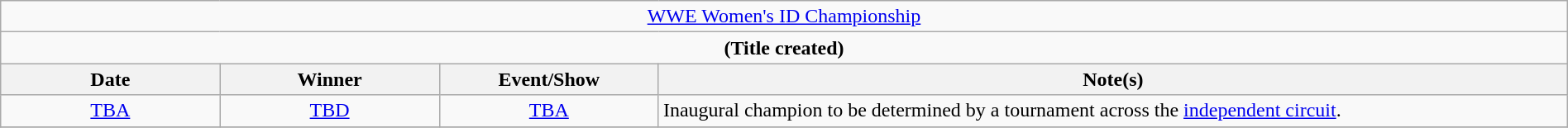<table class="wikitable" style="text-align:center; width:100%;">
<tr>
<td colspan="4" style="text-align: center;"><a href='#'>WWE Women's ID Championship</a></td>
</tr>
<tr>
<td colspan="4" style="text-align: center;"><strong>(Title created)</strong></td>
</tr>
<tr>
<th width="14%">Date</th>
<th width="14%">Winner</th>
<th width="14%">Event/Show</th>
<th width="58%">Note(s)</th>
</tr>
<tr>
<td><a href='#'>TBA</a></td>
<td><a href='#'>TBD</a></td>
<td><a href='#'>TBA</a></td>
<td align=left>Inaugural champion to be determined by a tournament across the <a href='#'>independent circuit</a>.</td>
</tr>
<tr>
</tr>
</table>
